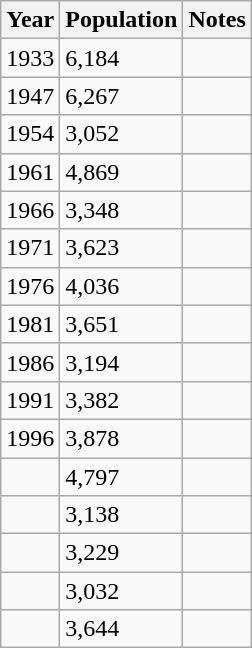<table class="wikitable">
<tr>
<th>Year</th>
<th>Population</th>
<th>Notes</th>
</tr>
<tr>
<td>1933</td>
<td>6,184</td>
<td></td>
</tr>
<tr>
<td>1947</td>
<td>6,267</td>
<td></td>
</tr>
<tr>
<td>1954</td>
<td>3,052</td>
<td></td>
</tr>
<tr>
<td>1961</td>
<td>4,869</td>
<td></td>
</tr>
<tr>
<td>1966</td>
<td>3,348</td>
<td></td>
</tr>
<tr>
<td>1971</td>
<td>3,623</td>
<td></td>
</tr>
<tr>
<td>1976</td>
<td>4,036</td>
<td></td>
</tr>
<tr>
<td>1981</td>
<td>3,651</td>
<td></td>
</tr>
<tr>
<td>1986</td>
<td>3,194</td>
<td></td>
</tr>
<tr>
<td>1991</td>
<td>3,382</td>
<td></td>
</tr>
<tr>
<td>1996</td>
<td>3,878</td>
<td></td>
</tr>
<tr>
<td></td>
<td>4,797</td>
<td></td>
</tr>
<tr>
<td></td>
<td>3,138</td>
<td></td>
</tr>
<tr>
<td></td>
<td>3,229</td>
<td></td>
</tr>
<tr>
<td></td>
<td>3,032</td>
<td></td>
</tr>
<tr>
<td></td>
<td>3,644</td>
<td></td>
</tr>
</table>
